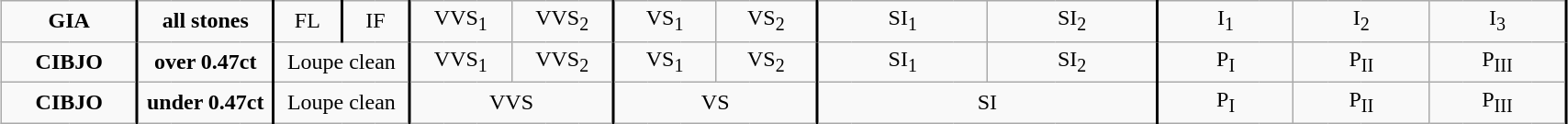<table class="wikitable"  style="margin:auto; width:90%; table-layout:fixed; text-align:center;">
<tr>
<td colspan="4" style="border-right: 2px solid black"><strong>GIA</strong></td>
<td colspan="4" style="border-right: 2px solid black"><strong>all stones</strong></td>
<td colspan="2" style="border-right: 2px solid black">FL</td>
<td colspan="2" style="border-right: 2px solid black">IF</td>
<td colspan="3">VVS<sub>1</sub></td>
<td colspan="3" style="border-right: 2px solid black">VVS<sub>2</sub></td>
<td colspan="3">VS<sub>1</sub></td>
<td colspan="3" style="border-right: 2px solid black">VS<sub>2</sub></td>
<td colspan="5">SI<sub>1</sub></td>
<td colspan="5" style="border-right: 2px solid black">SI<sub>2</sub></td>
<td colspan="4">I<sub>1</sub></td>
<td colspan="4">I<sub>2</sub></td>
<td colspan="4" style="border-right: 2px solid black">I<sub>3</sub></td>
</tr>
<tr>
<td colspan="4" style="border-right: 2px solid black"><strong>CIBJO</strong></td>
<td colspan="4" style="border-right: 2px solid black"><strong>over 0.47ct</strong></td>
<td colspan="4" style="border-right: 2px solid black">Loupe clean</td>
<td colspan="3">VVS<sub>1</sub></td>
<td colspan="3" style="border-right: 2px solid black">VVS<sub>2</sub></td>
<td colspan="3">VS<sub>1</sub></td>
<td colspan="3" style="border-right: 2px solid black">VS<sub>2</sub></td>
<td colspan="5">SI<sub>1</sub></td>
<td colspan="5" style="border-right: 2px solid black">SI<sub>2</sub></td>
<td colspan="4">P<sub>I</sub></td>
<td colspan="4">P<sub>II</sub></td>
<td colspan="4" style="border-right: 2px solid black">P<sub>III</sub></td>
</tr>
<tr>
<td colspan="4" style="border-right: 2px solid black"><strong>CIBJO</strong></td>
<td colspan="4" style="border-right: 2px solid black"><strong>under 0.47ct</strong></td>
<td colspan="4" style="border-right: 2px solid black">Loupe clean</td>
<td colspan="6" style="border-right: 2px solid black">VVS</td>
<td colspan="6" style="border-right: 2px solid black">VS</td>
<td colspan="10" style="border-right: 2px solid black">SI</td>
<td colspan="4">P<sub>I</sub></td>
<td colspan="4">P<sub>II</sub></td>
<td colspan="4" style="border-right: 2px solid black">P<sub>III</sub></td>
</tr>
</table>
